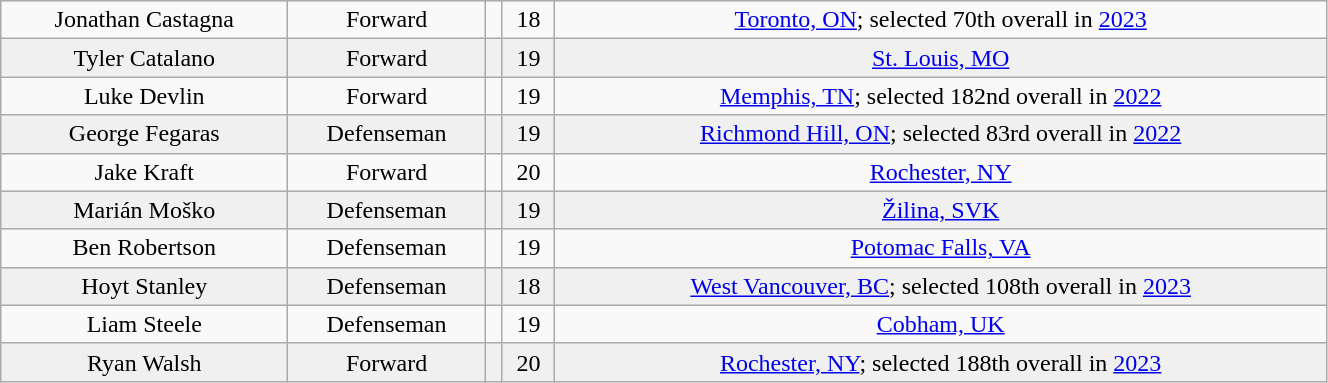<table class="wikitable" width="70%">
<tr align="center" bgcolor="">
<td>Jonathan Castagna</td>
<td>Forward</td>
<td></td>
<td>18</td>
<td><a href='#'>Toronto, ON</a>; selected 70th overall in <a href='#'>2023</a></td>
</tr>
<tr align="center" bgcolor="f0f0f0">
<td>Tyler Catalano</td>
<td>Forward</td>
<td></td>
<td>19</td>
<td><a href='#'>St. Louis, MO</a></td>
</tr>
<tr align="center" bgcolor="">
<td>Luke Devlin</td>
<td>Forward</td>
<td></td>
<td>19</td>
<td><a href='#'>Memphis, TN</a>; selected 182nd overall in <a href='#'>2022</a></td>
</tr>
<tr align="center" bgcolor="f0f0f0">
<td>George Fegaras</td>
<td>Defenseman</td>
<td></td>
<td>19</td>
<td><a href='#'>Richmond Hill, ON</a>; selected 83rd overall in <a href='#'>2022</a></td>
</tr>
<tr align="center" bgcolor="">
<td>Jake Kraft</td>
<td>Forward</td>
<td></td>
<td>20</td>
<td><a href='#'>Rochester, NY</a></td>
</tr>
<tr align="center" bgcolor="f0f0f0">
<td>Marián Moško</td>
<td>Defenseman</td>
<td></td>
<td>19</td>
<td><a href='#'>Žilina, SVK</a></td>
</tr>
<tr align="center" bgcolor="">
<td>Ben Robertson</td>
<td>Defenseman</td>
<td></td>
<td>19</td>
<td><a href='#'>Potomac Falls, VA</a></td>
</tr>
<tr align="center" bgcolor="f0f0f0">
<td>Hoyt Stanley</td>
<td>Defenseman</td>
<td></td>
<td>18</td>
<td><a href='#'>West Vancouver, BC</a>; selected 108th overall in <a href='#'>2023</a></td>
</tr>
<tr align="center" bgcolor="">
<td>Liam Steele</td>
<td>Defenseman</td>
<td></td>
<td>19</td>
<td><a href='#'>Cobham, UK</a></td>
</tr>
<tr align="center" bgcolor="f0f0f0">
<td>Ryan Walsh</td>
<td>Forward</td>
<td></td>
<td>20</td>
<td><a href='#'>Rochester, NY</a>; selected 188th overall in <a href='#'>2023</a></td>
</tr>
</table>
